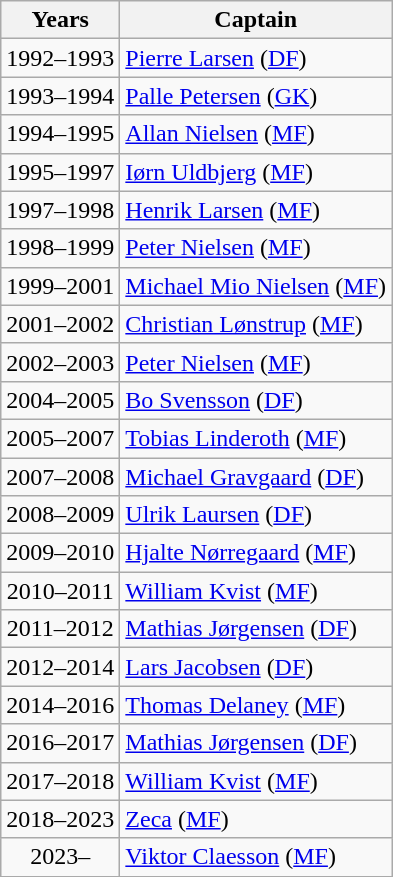<table class="wikitable">
<tr>
<th>Years</th>
<th>Captain</th>
</tr>
<tr>
<td align=center>1992–1993</td>
<td> <a href='#'>Pierre Larsen</a> (<a href='#'>DF</a>)</td>
</tr>
<tr>
<td align=center>1993–1994</td>
<td> <a href='#'>Palle Petersen</a> (<a href='#'>GK</a>)</td>
</tr>
<tr>
<td align=center>1994–1995</td>
<td> <a href='#'>Allan Nielsen</a> (<a href='#'>MF</a>)</td>
</tr>
<tr>
<td align=center>1995–1997</td>
<td> <a href='#'>Iørn Uldbjerg</a> (<a href='#'>MF</a>)</td>
</tr>
<tr>
<td align=center>1997–1998</td>
<td> <a href='#'>Henrik Larsen</a> (<a href='#'>MF</a>)</td>
</tr>
<tr>
<td align=center>1998–1999</td>
<td> <a href='#'>Peter Nielsen</a> (<a href='#'>MF</a>)</td>
</tr>
<tr>
<td align=center>1999–2001</td>
<td> <a href='#'>Michael Mio Nielsen</a> (<a href='#'>MF</a>)</td>
</tr>
<tr>
<td align=center>2001–2002</td>
<td> <a href='#'>Christian Lønstrup</a> (<a href='#'>MF</a>)</td>
</tr>
<tr>
<td align=center>2002–2003</td>
<td> <a href='#'>Peter Nielsen</a> (<a href='#'>MF</a>)</td>
</tr>
<tr>
<td align=center>2004–2005</td>
<td> <a href='#'>Bo Svensson</a> (<a href='#'>DF</a>)</td>
</tr>
<tr>
<td align=center>2005–2007</td>
<td> <a href='#'>Tobias Linderoth</a> (<a href='#'>MF</a>)</td>
</tr>
<tr>
<td align=center>2007–2008</td>
<td> <a href='#'>Michael Gravgaard</a> (<a href='#'>DF</a>)</td>
</tr>
<tr>
<td align=center>2008–2009</td>
<td> <a href='#'>Ulrik Laursen</a> (<a href='#'>DF</a>)</td>
</tr>
<tr>
<td align=center>2009–2010</td>
<td> <a href='#'>Hjalte Nørregaard</a> (<a href='#'>MF</a>)</td>
</tr>
<tr>
<td align=center>2010–2011</td>
<td> <a href='#'>William Kvist</a> (<a href='#'>MF</a>)</td>
</tr>
<tr>
<td align=center>2011–2012</td>
<td> <a href='#'>Mathias Jørgensen</a> (<a href='#'>DF</a>)</td>
</tr>
<tr>
<td align=center>2012–2014</td>
<td> <a href='#'>Lars Jacobsen</a> (<a href='#'>DF</a>)</td>
</tr>
<tr>
<td align=center>2014–2016</td>
<td> <a href='#'>Thomas Delaney</a> (<a href='#'>MF</a>)</td>
</tr>
<tr>
<td align=center>2016–2017</td>
<td> <a href='#'>Mathias Jørgensen</a> (<a href='#'>DF</a>)</td>
</tr>
<tr>
<td align=center>2017–2018</td>
<td> <a href='#'>William Kvist</a> (<a href='#'>MF</a>)</td>
</tr>
<tr>
<td align=center>2018–2023</td>
<td> <a href='#'>Zeca</a> (<a href='#'>MF</a>)</td>
</tr>
<tr>
<td align=center>2023–</td>
<td> <a href='#'>Viktor Claesson</a> (<a href='#'>MF</a>)</td>
</tr>
</table>
